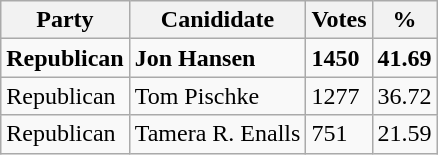<table class="wikitable">
<tr>
<th>Party</th>
<th>Canididate</th>
<th>Votes</th>
<th>%</th>
</tr>
<tr>
<td><strong>Republican</strong></td>
<td><strong>Jon Hansen</strong></td>
<td><strong>1450</strong></td>
<td><strong>41.69</strong></td>
</tr>
<tr>
<td>Republican</td>
<td>Tom Pischke</td>
<td>1277</td>
<td>36.72</td>
</tr>
<tr>
<td>Republican</td>
<td>Tamera R. Enalls</td>
<td>751</td>
<td>21.59</td>
</tr>
</table>
